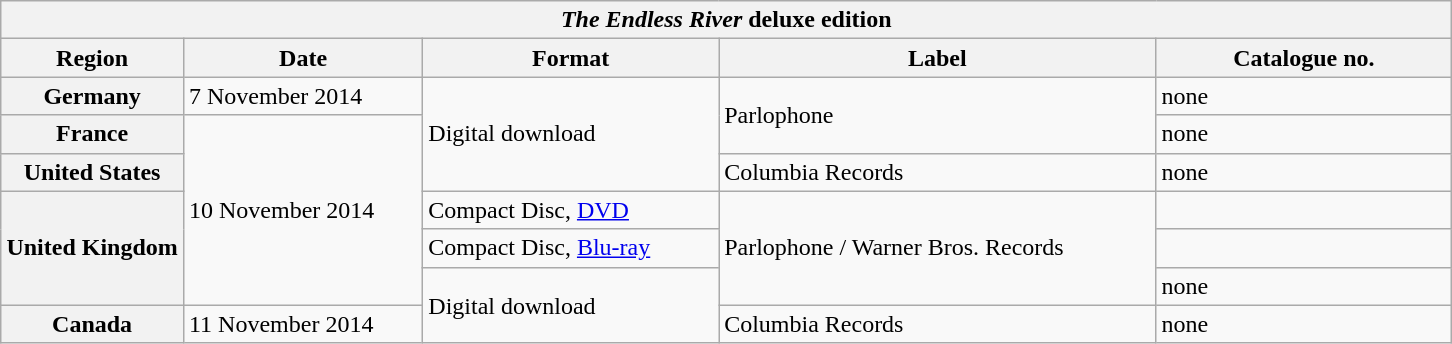<table class="wikitable sortable plainrowheaders">
<tr>
<th scope="col" colspan="5" style="width:60em;"><em>The Endless River</em> deluxe edition</th>
</tr>
<tr>
<th scope="col" style="width:6em;">Region</th>
<th scope="col" style="width:8em;">Date</th>
<th scope="col" style="width:10em;">Format</th>
<th scope="col" style="width:15em;">Label</th>
<th scope="col" style="width:10em;" class="unsortable">Catalogue no.</th>
</tr>
<tr>
<th scope="row">Germany</th>
<td>7 November 2014</td>
<td rowspan="3">Digital download</td>
<td rowspan="2">Parlophone</td>
<td>none</td>
</tr>
<tr>
<th scope="row">France</th>
<td rowspan="5">10 November 2014</td>
<td>none</td>
</tr>
<tr>
<th scope="row">United States</th>
<td>Columbia Records</td>
<td>none</td>
</tr>
<tr>
<th scope="row" rowspan="3">United Kingdom</th>
<td>Compact Disc, <a href='#'>DVD</a></td>
<td rowspan="3">Parlophone / Warner Bros. Records</td>
<td></td>
</tr>
<tr>
<td>Compact Disc, <a href='#'>Blu-ray</a></td>
<td></td>
</tr>
<tr>
<td rowspan="2">Digital download</td>
<td>none</td>
</tr>
<tr>
<th scope="row">Canada</th>
<td>11 November 2014</td>
<td>Columbia Records</td>
<td>none</td>
</tr>
</table>
